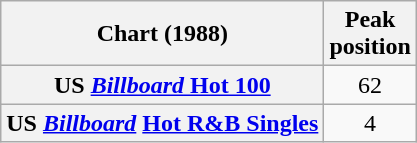<table class="wikitable sortable plainrowheaders" style="text-align:center">
<tr>
<th>Chart (1988)</th>
<th>Peak<br>position</th>
</tr>
<tr>
<th scope="row">US <a href='#'><em>Billboard</em> Hot 100</a></th>
<td>62</td>
</tr>
<tr>
<th scope="row">US <em><a href='#'>Billboard</a></em> <a href='#'>Hot R&B Singles</a></th>
<td>4</td>
</tr>
</table>
